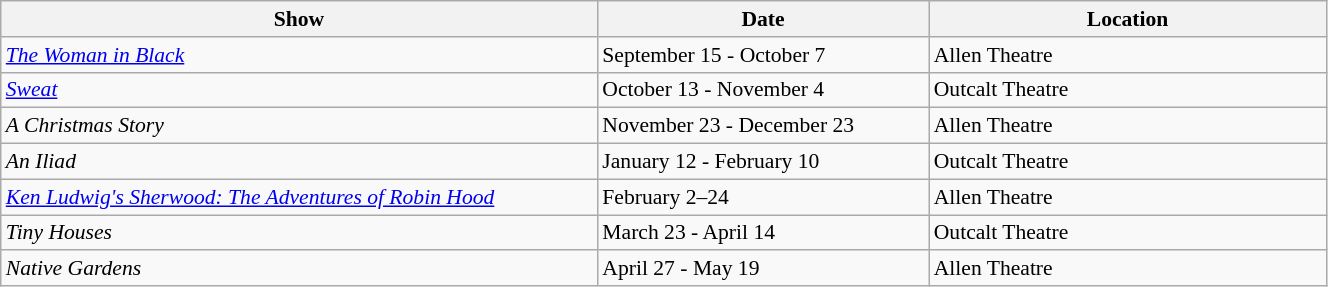<table class="wikitable" style="font-size:90%; width:70%">
<tr>
<th style="width:45%;">Show</th>
<th style="width:25%;">Date</th>
<th style="width:30%;">Location</th>
</tr>
<tr>
<td><em><a href='#'>The Woman in Black</a></em></td>
<td>September 15 - October 7</td>
<td>Allen Theatre</td>
</tr>
<tr>
<td><em><a href='#'>Sweat</a></em></td>
<td>October 13 - November 4</td>
<td>Outcalt Theatre</td>
</tr>
<tr>
<td><em>A Christmas Story</em></td>
<td>November 23 - December 23</td>
<td>Allen Theatre</td>
</tr>
<tr>
<td><em>An Iliad</em></td>
<td>January 12 - February 10</td>
<td>Outcalt Theatre</td>
</tr>
<tr>
<td><em><a href='#'>Ken Ludwig's Sherwood: The Adventures of Robin Hood</a></em></td>
<td>February 2–24</td>
<td>Allen Theatre</td>
</tr>
<tr>
<td><em>Tiny Houses</em></td>
<td>March 23 - April 14</td>
<td>Outcalt Theatre</td>
</tr>
<tr>
<td><em>Native Gardens</em></td>
<td>April 27 - May 19</td>
<td>Allen Theatre</td>
</tr>
</table>
